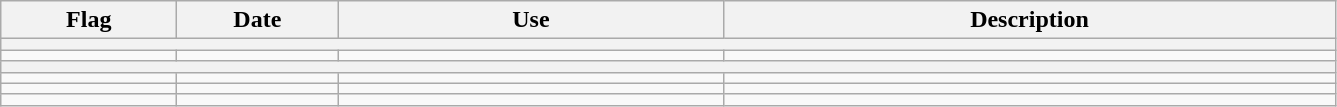<table class="wikitable" style="background:#f9f9f9">
<tr>
<th width="110">Flag</th>
<th width="100">Date</th>
<th width="250">Use</th>
<th width="400">Description</th>
</tr>
<tr>
<th colspan="4"></th>
</tr>
<tr>
<td></td>
<td></td>
<td></td>
<td></td>
</tr>
<tr>
<th colspan="4"></th>
</tr>
<tr>
<td></td>
<td></td>
<td></td>
<td></td>
</tr>
<tr>
<td></td>
<td></td>
<td></td>
<td></td>
</tr>
<tr>
<td></td>
<td></td>
<td></td>
<td></td>
</tr>
</table>
